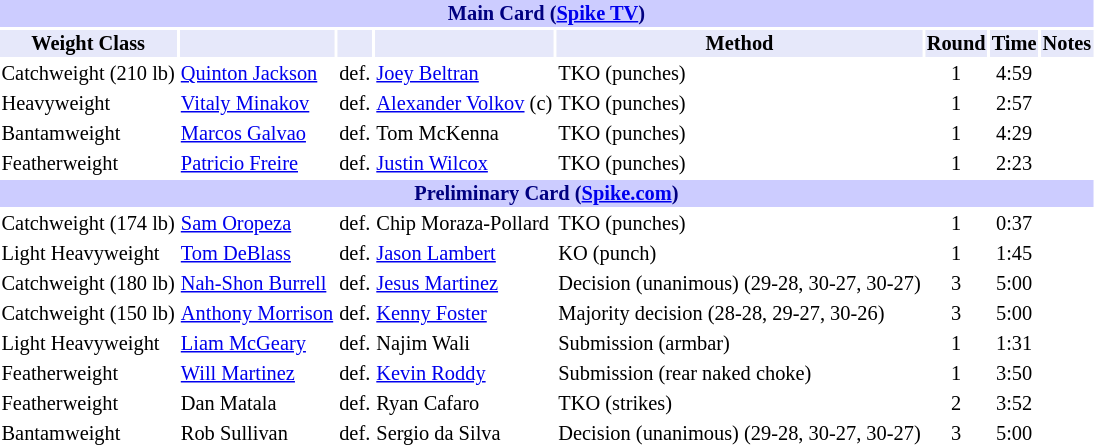<table class="toccolours" style="font-size: 85%;">
<tr>
<th colspan="8" style="background:#ccf; color:navy; text-align:center;"><strong>Main Card (<a href='#'>Spike TV</a>)</strong></th>
</tr>
<tr>
<th style="background:#e6e8fa; color:#000; text-align:center;">Weight Class</th>
<th style="background:#e6e8fa; color:#000; text-align:center;"></th>
<th style="background:#e6e8fa; color:#000; text-align:center;"></th>
<th style="background:#e6e8fa; color:#000; text-align:center;"></th>
<th style="background:#e6e8fa; color:#000; text-align:center;">Method</th>
<th style="background:#e6e8fa; color:#000; text-align:center;">Round</th>
<th style="background:#e6e8fa; color:#000; text-align:center;">Time</th>
<th style="background:#e6e8fa; color:#000; text-align:center;">Notes</th>
</tr>
<tr>
<td>Catchweight (210 lb)</td>
<td><a href='#'>Quinton Jackson</a></td>
<td align=center>def.</td>
<td><a href='#'>Joey Beltran</a></td>
<td>TKO (punches)</td>
<td align=center>1</td>
<td align=center>4:59</td>
<td></td>
</tr>
<tr>
<td>Heavyweight</td>
<td><a href='#'>Vitaly Minakov</a></td>
<td align=center>def.</td>
<td><a href='#'>Alexander Volkov</a> (c)</td>
<td>TKO (punches)</td>
<td align=center>1</td>
<td align=center>2:57</td>
<td></td>
</tr>
<tr>
<td>Bantamweight</td>
<td><a href='#'>Marcos Galvao</a></td>
<td align=center>def.</td>
<td>Tom McKenna</td>
<td>TKO (punches)</td>
<td align=center>1</td>
<td align=center>4:29</td>
<td align=center></td>
</tr>
<tr>
<td>Featherweight</td>
<td><a href='#'>Patricio Freire</a></td>
<td align=center>def.</td>
<td><a href='#'>Justin Wilcox</a></td>
<td>TKO (punches)</td>
<td align=center>1</td>
<td align=center>2:23</td>
<td></td>
</tr>
<tr>
<th colspan="8" style="background:#ccf; color:navy; text-align:center;"><strong>Preliminary Card (<a href='#'>Spike.com</a>)</strong></th>
</tr>
<tr>
<td>Catchweight (174 lb)</td>
<td><a href='#'>Sam Oropeza</a></td>
<td align=center>def.</td>
<td>Chip Moraza-Pollard</td>
<td>TKO (punches)</td>
<td align=center>1</td>
<td align=center>0:37</td>
<td align=center></td>
</tr>
<tr>
<td>Light Heavyweight</td>
<td><a href='#'>Tom DeBlass</a></td>
<td align=center>def.</td>
<td><a href='#'>Jason Lambert</a></td>
<td>KO (punch)</td>
<td align=center>1</td>
<td align=center>1:45</td>
<td align=center></td>
</tr>
<tr>
<td>Catchweight (180 lb)</td>
<td><a href='#'>Nah-Shon Burrell</a></td>
<td align=center>def.</td>
<td><a href='#'>Jesus Martinez</a></td>
<td>Decision (unanimous) (29-28, 30-27, 30-27)</td>
<td align=center>3</td>
<td align=center>5:00</td>
<td align=center></td>
</tr>
<tr>
<td>Catchweight (150 lb)</td>
<td><a href='#'>Anthony Morrison</a></td>
<td align=center>def.</td>
<td><a href='#'>Kenny Foster</a></td>
<td>Majority decision (28-28, 29-27, 30-26)</td>
<td align=center>3</td>
<td align=center>5:00</td>
<td></td>
</tr>
<tr>
<td>Light Heavyweight</td>
<td><a href='#'>Liam McGeary</a></td>
<td align=center>def.</td>
<td>Najim Wali</td>
<td>Submission (armbar)</td>
<td align=center>1</td>
<td align=center>1:31</td>
<td align=center></td>
</tr>
<tr>
<td>Featherweight</td>
<td><a href='#'>Will Martinez</a></td>
<td align=center>def.</td>
<td><a href='#'>Kevin Roddy</a></td>
<td>Submission (rear naked choke)</td>
<td align=center>1</td>
<td align=center>3:50</td>
<td align=center></td>
</tr>
<tr>
<td>Featherweight</td>
<td>Dan Matala</td>
<td align=center>def.</td>
<td>Ryan Cafaro</td>
<td>TKO (strikes)</td>
<td align=center>2</td>
<td align=center>3:52</td>
<td align=center></td>
</tr>
<tr>
<td>Bantamweight</td>
<td>Rob Sullivan</td>
<td align=center>def.</td>
<td>Sergio da Silva</td>
<td>Decision (unanimous) (29-28, 30-27, 30-27)</td>
<td align=center>3</td>
<td align=center>5:00</td>
<td align=center></td>
</tr>
</table>
